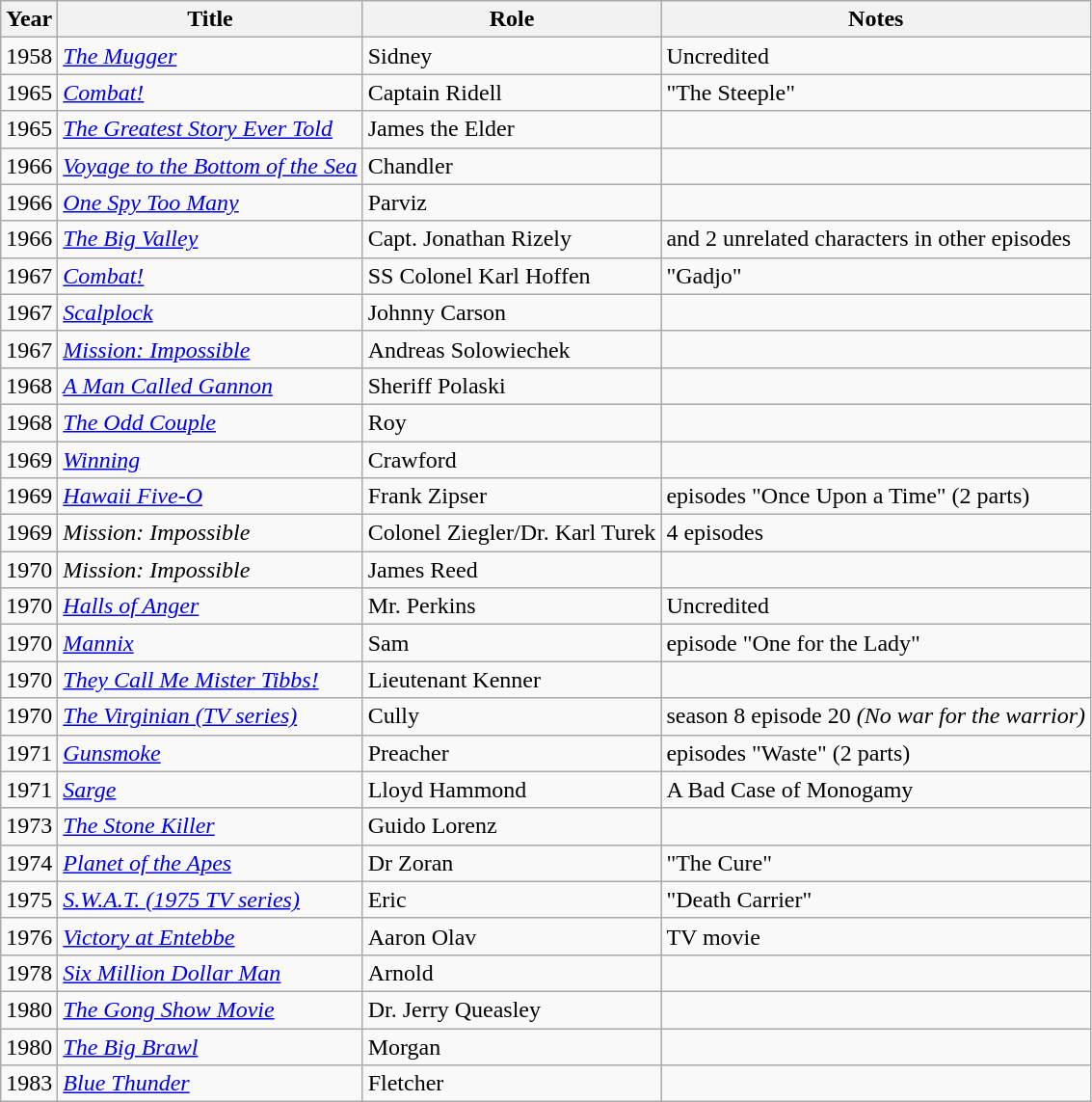<table class="wikitable">
<tr>
<th>Year</th>
<th>Title</th>
<th>Role</th>
<th>Notes</th>
</tr>
<tr>
<td>1958</td>
<td><em><a href='#'>The Mugger</a></em></td>
<td>Sidney</td>
<td>Uncredited</td>
</tr>
<tr>
<td>1965</td>
<td><em><a href='#'>Combat!</a></em></td>
<td>Captain Ridell</td>
<td>"The Steeple"</td>
</tr>
<tr>
<td>1965</td>
<td><em><a href='#'>The Greatest Story Ever Told</a></em></td>
<td>James the Elder</td>
<td></td>
</tr>
<tr>
<td>1966</td>
<td><em><a href='#'>Voyage to the Bottom of the Sea</a></em></td>
<td>Chandler</td>
<td></td>
</tr>
<tr>
<td>1966</td>
<td><em><a href='#'>One Spy Too Many</a></em></td>
<td>Parviz</td>
<td></td>
</tr>
<tr>
<td>1966</td>
<td><em><a href='#'>The Big Valley</a></em></td>
<td>Capt. Jonathan Rizely</td>
<td>and 2 unrelated characters in other episodes</td>
</tr>
<tr>
<td>1967</td>
<td><em><a href='#'>Combat!</a></em></td>
<td>SS Colonel Karl Hoffen</td>
<td>"Gadjo"</td>
</tr>
<tr>
<td>1967</td>
<td><em><a href='#'>Scalplock</a></em></td>
<td>Johnny Carson</td>
<td></td>
</tr>
<tr>
<td>1967</td>
<td><em><a href='#'>Mission: Impossible</a></em></td>
<td>Andreas Solowiechek</td>
<td></td>
</tr>
<tr>
<td>1968</td>
<td><em><a href='#'>A Man Called Gannon</a></em></td>
<td>Sheriff Polaski</td>
<td></td>
</tr>
<tr>
<td>1968</td>
<td><em><a href='#'>The Odd Couple</a></em></td>
<td>Roy</td>
<td></td>
</tr>
<tr>
<td>1969</td>
<td><em><a href='#'>Winning</a></em></td>
<td>Crawford</td>
<td></td>
</tr>
<tr>
<td>1969</td>
<td><em><a href='#'>Hawaii Five-O</a></em></td>
<td>Frank Zipser</td>
<td>episodes "Once Upon a Time" (2 parts)</td>
</tr>
<tr>
<td>1969</td>
<td><em>Mission: Impossible</em></td>
<td>Colonel Ziegler/Dr. Karl Turek</td>
<td>4 episodes</td>
</tr>
<tr>
<td>1970</td>
<td><em>Mission: Impossible</em></td>
<td>James Reed</td>
<td></td>
</tr>
<tr>
<td>1970</td>
<td><em><a href='#'>Halls of Anger</a></em></td>
<td>Mr. Perkins</td>
<td>Uncredited</td>
</tr>
<tr>
<td>1970</td>
<td><em><a href='#'>Mannix</a></em></td>
<td>Sam</td>
<td>episode "One for the Lady"</td>
</tr>
<tr>
<td>1970</td>
<td><em><a href='#'>They Call Me Mister Tibbs!</a></em></td>
<td>Lieutenant Kenner</td>
<td></td>
</tr>
<tr>
<td>1970</td>
<td><em><a href='#'>The Virginian (TV series)</a></em></td>
<td>Cully</td>
<td>season 8 episode 20 <em>(No war for the warrior)</em></td>
</tr>
<tr>
<td>1971</td>
<td><em><a href='#'>Gunsmoke</a></em></td>
<td>Preacher</td>
<td>episodes "Waste" (2 parts)</td>
</tr>
<tr>
<td>1971</td>
<td><em><a href='#'>Sarge</a></em></td>
<td>Lloyd Hammond</td>
<td>A Bad Case of Monogamy</td>
</tr>
<tr>
<td>1973</td>
<td><em><a href='#'>The Stone Killer</a></em></td>
<td>Guido Lorenz</td>
<td></td>
</tr>
<tr>
<td>1974</td>
<td><em><a href='#'>Planet of the Apes</a></em></td>
<td>Dr Zoran</td>
<td>"The Cure"</td>
</tr>
<tr>
<td>1975</td>
<td><em><a href='#'>S.W.A.T. (1975 TV series)</a></em></td>
<td>Eric</td>
<td>"Death Carrier"</td>
</tr>
<tr>
<td>1976</td>
<td><em><a href='#'>Victory at Entebbe</a></em></td>
<td>Aaron Olav</td>
<td>TV movie</td>
</tr>
<tr>
<td>1978</td>
<td><em><a href='#'>Six Million Dollar Man</a></em></td>
<td>Arnold</td>
<td></td>
</tr>
<tr>
<td>1980</td>
<td><em><a href='#'>The Gong Show Movie</a></em></td>
<td>Dr. Jerry Queasley</td>
<td></td>
</tr>
<tr>
<td>1980</td>
<td><em><a href='#'>The Big Brawl</a></em></td>
<td>Morgan</td>
<td></td>
</tr>
<tr>
<td>1983</td>
<td><em><a href='#'>Blue Thunder</a></em></td>
<td>Fletcher</td>
<td></td>
</tr>
</table>
